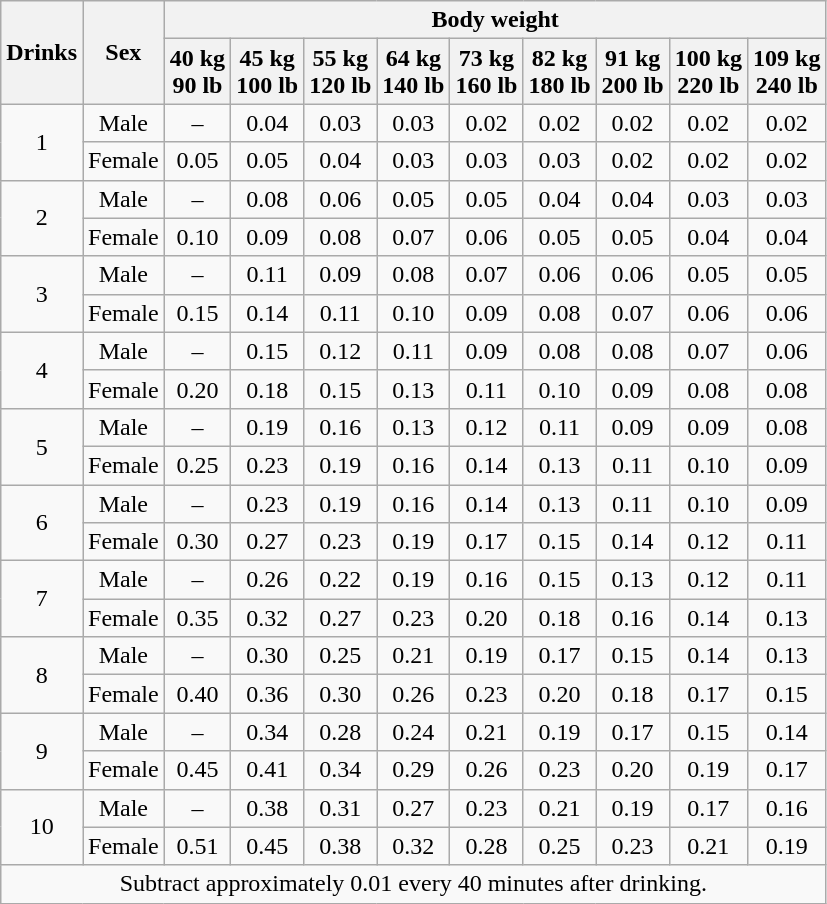<table class="wikitable sortable" style="text-align: center">
<tr>
<th scope="col" rowspan="2">Drinks</th>
<th scope="col" rowspan="2">Sex</th>
<th scope="col" colspan="9">Body weight</th>
</tr>
<tr>
<th scope="col" class="nowrap">40 kg<br>90 lb</th>
<th scope="col" class="nowrap">45 kg<br>100 lb</th>
<th scope="col" class="nowrap">55 kg<br>120 lb</th>
<th scope="col" class="nowrap">64 kg<br>140 lb</th>
<th scope="col" class="nowrap">73 kg<br>160 lb</th>
<th scope="col" class="nowrap">82 kg<br>180 lb</th>
<th scope="col" class="nowrap">91 kg<br>200 lb</th>
<th scope="col" class="nowrap">100 kg<br>220 lb</th>
<th scope="col" class="nowrap">109 kg<br>240 lb</th>
</tr>
<tr>
<td rowspan="2">1</td>
<td>Male</td>
<td>–</td>
<td>0.04</td>
<td>0.03</td>
<td>0.03</td>
<td>0.02</td>
<td>0.02</td>
<td>0.02</td>
<td>0.02</td>
<td>0.02</td>
</tr>
<tr>
<td>Female</td>
<td>0.05</td>
<td>0.05</td>
<td>0.04</td>
<td>0.03</td>
<td>0.03</td>
<td>0.03</td>
<td>0.02</td>
<td>0.02</td>
<td>0.02</td>
</tr>
<tr>
<td rowspan="2">2</td>
<td>Male</td>
<td>–</td>
<td>0.08</td>
<td>0.06</td>
<td>0.05</td>
<td>0.05</td>
<td>0.04</td>
<td>0.04</td>
<td>0.03</td>
<td>0.03</td>
</tr>
<tr>
<td>Female</td>
<td>0.10</td>
<td>0.09</td>
<td>0.08</td>
<td>0.07</td>
<td>0.06</td>
<td>0.05</td>
<td>0.05</td>
<td>0.04</td>
<td>0.04</td>
</tr>
<tr>
<td rowspan="2">3</td>
<td>Male</td>
<td>–</td>
<td>0.11</td>
<td>0.09</td>
<td>0.08</td>
<td>0.07</td>
<td>0.06</td>
<td>0.06</td>
<td>0.05</td>
<td>0.05</td>
</tr>
<tr>
<td>Female</td>
<td>0.15</td>
<td>0.14</td>
<td>0.11</td>
<td>0.10</td>
<td>0.09</td>
<td>0.08</td>
<td>0.07</td>
<td>0.06</td>
<td>0.06</td>
</tr>
<tr>
<td rowspan="2">4</td>
<td>Male</td>
<td>–</td>
<td>0.15</td>
<td>0.12</td>
<td>0.11</td>
<td>0.09</td>
<td>0.08</td>
<td>0.08</td>
<td>0.07</td>
<td>0.06</td>
</tr>
<tr>
<td>Female</td>
<td>0.20</td>
<td>0.18</td>
<td>0.15</td>
<td>0.13</td>
<td>0.11</td>
<td>0.10</td>
<td>0.09</td>
<td>0.08</td>
<td>0.08</td>
</tr>
<tr>
<td rowspan="2">5</td>
<td>Male</td>
<td>–</td>
<td>0.19</td>
<td>0.16</td>
<td>0.13</td>
<td>0.12</td>
<td>0.11</td>
<td>0.09</td>
<td>0.09</td>
<td>0.08</td>
</tr>
<tr>
<td>Female</td>
<td>0.25</td>
<td>0.23</td>
<td>0.19</td>
<td>0.16</td>
<td>0.14</td>
<td>0.13</td>
<td>0.11</td>
<td>0.10</td>
<td>0.09</td>
</tr>
<tr>
<td rowspan="2">6</td>
<td>Male</td>
<td>–</td>
<td>0.23</td>
<td>0.19</td>
<td>0.16</td>
<td>0.14</td>
<td>0.13</td>
<td>0.11</td>
<td>0.10</td>
<td>0.09</td>
</tr>
<tr>
<td>Female</td>
<td>0.30</td>
<td>0.27</td>
<td>0.23</td>
<td>0.19</td>
<td>0.17</td>
<td>0.15</td>
<td>0.14</td>
<td>0.12</td>
<td>0.11</td>
</tr>
<tr>
<td rowspan="2">7</td>
<td>Male</td>
<td>–</td>
<td>0.26</td>
<td>0.22</td>
<td>0.19</td>
<td>0.16</td>
<td>0.15</td>
<td>0.13</td>
<td>0.12</td>
<td>0.11</td>
</tr>
<tr>
<td>Female</td>
<td>0.35</td>
<td>0.32</td>
<td>0.27</td>
<td>0.23</td>
<td>0.20</td>
<td>0.18</td>
<td>0.16</td>
<td>0.14</td>
<td>0.13</td>
</tr>
<tr>
<td rowspan="2">8</td>
<td>Male</td>
<td>–</td>
<td>0.30</td>
<td>0.25</td>
<td>0.21</td>
<td>0.19</td>
<td>0.17</td>
<td>0.15</td>
<td>0.14</td>
<td>0.13</td>
</tr>
<tr>
<td>Female</td>
<td>0.40</td>
<td>0.36</td>
<td>0.30</td>
<td>0.26</td>
<td>0.23</td>
<td>0.20</td>
<td>0.18</td>
<td>0.17</td>
<td>0.15</td>
</tr>
<tr>
<td rowspan="2">9</td>
<td>Male</td>
<td>–</td>
<td>0.34</td>
<td>0.28</td>
<td>0.24</td>
<td>0.21</td>
<td>0.19</td>
<td>0.17</td>
<td>0.15</td>
<td>0.14</td>
</tr>
<tr>
<td>Female</td>
<td>0.45</td>
<td>0.41</td>
<td>0.34</td>
<td>0.29</td>
<td>0.26</td>
<td>0.23</td>
<td>0.20</td>
<td>0.19</td>
<td>0.17</td>
</tr>
<tr>
<td rowspan="2">10</td>
<td>Male</td>
<td>–</td>
<td>0.38</td>
<td>0.31</td>
<td>0.27</td>
<td>0.23</td>
<td>0.21</td>
<td>0.19</td>
<td>0.17</td>
<td>0.16</td>
</tr>
<tr>
<td>Female</td>
<td>0.51</td>
<td>0.45</td>
<td>0.38</td>
<td>0.32</td>
<td>0.28</td>
<td>0.25</td>
<td>0.23</td>
<td>0.21</td>
<td>0.19</td>
</tr>
<tr class="sortbottom">
<td colspan="11" style="text-align: center">Subtract approximately 0.01 every 40 minutes after drinking.</td>
</tr>
</table>
